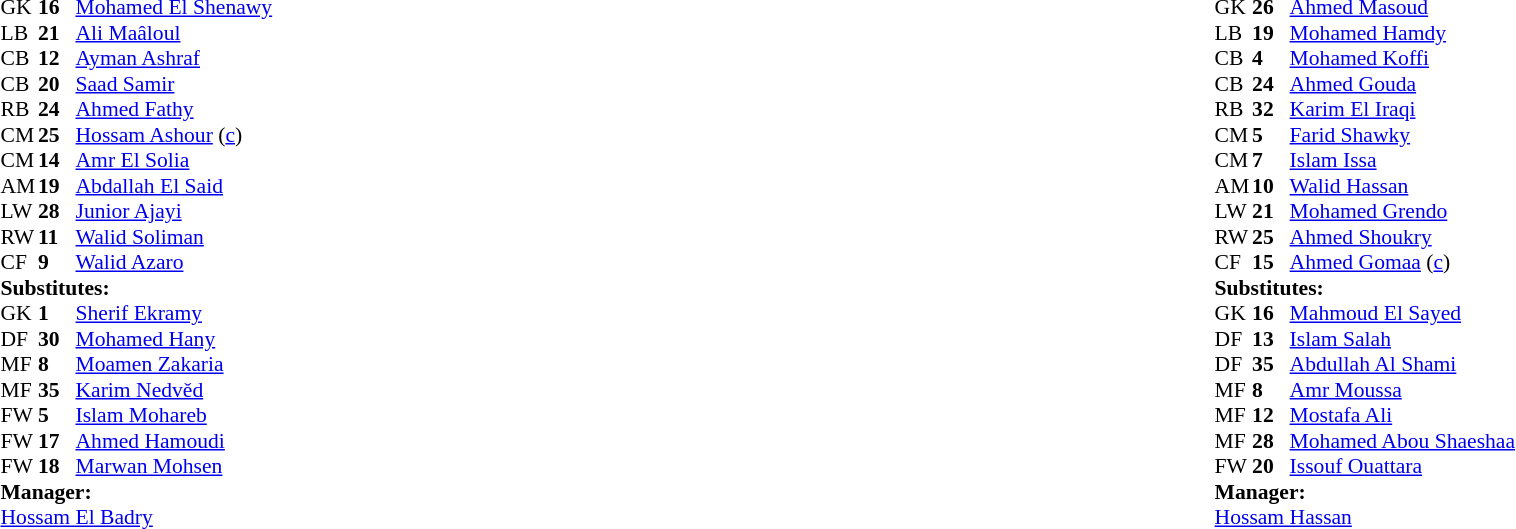<table style="width:100%">
<tr>
<td style="vertical-align:top;width:40%"><br><table style="font-size:90%" cellspacing="0" cellpadding="0">
<tr>
<th width=25></th>
<th width=25></th>
</tr>
<tr>
<td>GK</td>
<td><strong>16</strong></td>
<td> <a href='#'>Mohamed El Shenawy</a></td>
</tr>
<tr>
<td>LB</td>
<td><strong>21</strong></td>
<td> <a href='#'>Ali Maâloul</a></td>
</tr>
<tr>
<td>CB</td>
<td><strong>12</strong></td>
<td> <a href='#'>Ayman Ashraf</a></td>
</tr>
<tr>
<td>CB</td>
<td><strong>20</strong></td>
<td> <a href='#'>Saad Samir</a></td>
<td></td>
</tr>
<tr>
<td>RB</td>
<td><strong>24</strong></td>
<td> <a href='#'>Ahmed Fathy</a></td>
<td></td>
</tr>
<tr>
<td>CM</td>
<td><strong>25</strong></td>
<td> <a href='#'>Hossam Ashour</a> (<a href='#'>c</a>)</td>
<td></td>
</tr>
<tr>
<td>CM</td>
<td><strong>14</strong></td>
<td> <a href='#'>Amr El Solia</a></td>
<td></td>
</tr>
<tr>
<td>AM</td>
<td><strong>19</strong></td>
<td> <a href='#'>Abdallah El Said</a></td>
<td></td>
<td></td>
</tr>
<tr>
<td>LW</td>
<td><strong>28</strong></td>
<td> <a href='#'>Junior Ajayi</a></td>
<td></td>
<td></td>
</tr>
<tr>
<td>RW</td>
<td><strong>11</strong></td>
<td> <a href='#'>Walid Soliman</a></td>
<td></td>
<td></td>
</tr>
<tr>
<td>CF</td>
<td><strong>9</strong></td>
<td> <a href='#'>Walid Azaro</a></td>
<td></td>
</tr>
<tr>
<td colspan=3><strong>Substitutes:</strong></td>
</tr>
<tr>
<td>GK</td>
<td><strong>1</strong></td>
<td> <a href='#'>Sherif Ekramy</a></td>
</tr>
<tr>
<td>DF</td>
<td><strong>30</strong></td>
<td> <a href='#'>Mohamed Hany</a></td>
</tr>
<tr>
<td>MF</td>
<td><strong>8</strong></td>
<td> <a href='#'>Moamen Zakaria</a></td>
<td></td>
<td></td>
</tr>
<tr>
<td>MF</td>
<td><strong>35</strong></td>
<td> <a href='#'>Karim Nedvěd</a></td>
<td></td>
<td></td>
</tr>
<tr>
<td>FW</td>
<td><strong>5</strong></td>
<td> <a href='#'>Islam Mohareb</a></td>
<td></td>
<td></td>
</tr>
<tr>
<td>FW</td>
<td><strong>17</strong></td>
<td> <a href='#'>Ahmed Hamoudi</a></td>
</tr>
<tr>
<td>FW</td>
<td><strong>18</strong></td>
<td> <a href='#'>Marwan Mohsen</a></td>
</tr>
<tr>
<td colspan=3><strong>Manager:</strong></td>
</tr>
<tr>
<td colspan=4> <a href='#'>Hossam El Badry</a></td>
</tr>
</table>
</td>
<td style="vertical-align:top;width:50%"><br><table cellspacing="0" cellpadding="0" style="font-size:90%; margin:auto">
<tr>
<th width=25></th>
<th width=25></th>
</tr>
<tr>
<td>GK</td>
<td><strong>26</strong></td>
<td> <a href='#'>Ahmed Masoud</a></td>
</tr>
<tr>
<td>LB</td>
<td><strong>19</strong></td>
<td> <a href='#'>Mohamed Hamdy</a></td>
<td></td>
</tr>
<tr>
<td>CB</td>
<td><strong>4</strong></td>
<td> <a href='#'>Mohamed Koffi</a></td>
</tr>
<tr>
<td>CB</td>
<td><strong>24</strong></td>
<td> <a href='#'>Ahmed Gouda</a></td>
</tr>
<tr>
<td>RB</td>
<td><strong>32</strong></td>
<td> <a href='#'>Karim El Iraqi</a></td>
</tr>
<tr>
<td>CM</td>
<td><strong>5</strong></td>
<td> <a href='#'>Farid Shawky</a></td>
<td></td>
<td></td>
</tr>
<tr>
<td>CM</td>
<td><strong>7</strong></td>
<td> <a href='#'>Islam Issa</a></td>
</tr>
<tr>
<td>AM</td>
<td><strong>10</strong></td>
<td> <a href='#'>Walid Hassan</a></td>
<td></td>
<td></td>
</tr>
<tr>
<td>LW</td>
<td><strong>21</strong></td>
<td> <a href='#'>Mohamed Grendo</a></td>
</tr>
<tr>
<td>RW</td>
<td><strong>25</strong></td>
<td> <a href='#'>Ahmed Shoukry</a></td>
<td></td>
<td></td>
</tr>
<tr>
<td>CF</td>
<td><strong>15</strong></td>
<td> <a href='#'>Ahmed Gomaa</a> (<a href='#'>c</a>)</td>
</tr>
<tr>
<td colspan=3><strong>Substitutes:</strong></td>
</tr>
<tr>
<td>GK</td>
<td><strong>16</strong></td>
<td> <a href='#'>Mahmoud El Sayed</a></td>
</tr>
<tr>
<td>DF</td>
<td><strong>13</strong></td>
<td> <a href='#'>Islam Salah</a></td>
<td></td>
<td></td>
</tr>
<tr>
<td>DF</td>
<td><strong>35</strong></td>
<td> <a href='#'>Abdullah Al Shami</a></td>
</tr>
<tr>
<td>MF</td>
<td><strong>8</strong></td>
<td> <a href='#'>Amr Moussa</a></td>
<td></td>
<td></td>
</tr>
<tr>
<td>MF</td>
<td><strong>12</strong></td>
<td> <a href='#'>Mostafa Ali</a></td>
</tr>
<tr>
<td>MF</td>
<td><strong>28</strong></td>
<td> <a href='#'>Mohamed Abou Shaeshaa</a></td>
</tr>
<tr>
<td>FW</td>
<td><strong>20</strong></td>
<td> <a href='#'>Issouf Ouattara</a></td>
<td></td>
<td></td>
</tr>
<tr>
<td colspan=3><strong>Manager:</strong></td>
</tr>
<tr>
<td colspan=4> <a href='#'>Hossam Hassan</a></td>
</tr>
</table>
</td>
</tr>
</table>
